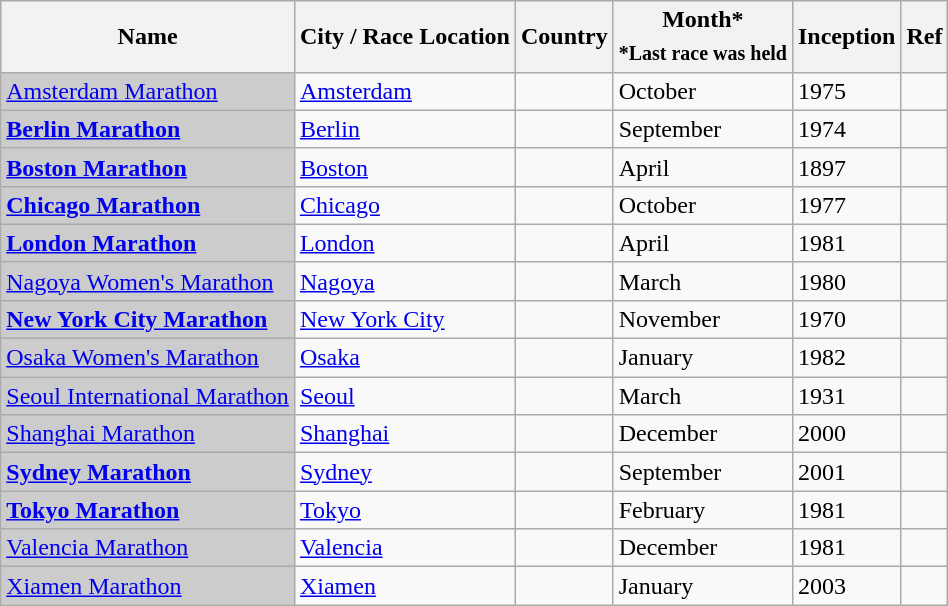<table class="wikitable sortable">
<tr>
<th>Name</th>
<th>City / Race Location</th>
<th>Country</th>
<th>Month*<br><sub>*Last race was held</sub></th>
<th>Inception</th>
<th>Ref</th>
</tr>
<tr>
<td bgcolor=#CCCCCC><a href='#'>Amsterdam Marathon</a></td>
<td><a href='#'>Amsterdam</a></td>
<td></td>
<td>October</td>
<td>1975</td>
<td></td>
</tr>
<tr>
<td bgcolor=#CCCCCC><strong><a href='#'>Berlin Marathon</a></strong></td>
<td><a href='#'>Berlin</a></td>
<td></td>
<td>September</td>
<td>1974</td>
<td></td>
</tr>
<tr>
<td bgcolor=#CCCCCC><strong><a href='#'>Boston Marathon</a></strong></td>
<td><a href='#'>Boston</a></td>
<td></td>
<td>April</td>
<td>1897</td>
<td></td>
</tr>
<tr>
<td bgcolor=#CCCCCC><strong><a href='#'>Chicago Marathon</a></strong></td>
<td><a href='#'>Chicago</a></td>
<td></td>
<td>October</td>
<td>1977</td>
<td></td>
</tr>
<tr>
<td bgcolor=#CCCCCC><strong><a href='#'>London Marathon</a></strong></td>
<td><a href='#'>London</a></td>
<td></td>
<td>April</td>
<td>1981</td>
<td></td>
</tr>
<tr>
<td bgcolor=#CCCCCC><a href='#'>Nagoya Women's Marathon</a></td>
<td><a href='#'>Nagoya</a></td>
<td></td>
<td>March</td>
<td>1980</td>
<td></td>
</tr>
<tr>
<td bgcolor=#CCCCCC><strong><a href='#'>New York City Marathon</a></strong></td>
<td><a href='#'>New York City</a></td>
<td></td>
<td>November</td>
<td>1970</td>
<td></td>
</tr>
<tr>
<td bgcolor=#CCCCCC><a href='#'>Osaka Women's Marathon</a></td>
<td><a href='#'>Osaka</a></td>
<td></td>
<td>January</td>
<td>1982</td>
<td></td>
</tr>
<tr>
<td bgcolor=#CCCCCC><a href='#'>Seoul International Marathon</a></td>
<td><a href='#'>Seoul</a></td>
<td></td>
<td>March</td>
<td>1931</td>
<td></td>
</tr>
<tr>
<td bgcolor=#CCCCCC><a href='#'>Shanghai Marathon</a></td>
<td><a href='#'>Shanghai</a></td>
<td></td>
<td>December</td>
<td>2000</td>
<td></td>
</tr>
<tr>
<td bgcolor=#CCCCCC><strong><a href='#'>Sydney Marathon</a></strong></td>
<td><a href='#'>Sydney</a></td>
<td></td>
<td>September</td>
<td>2001</td>
<td></td>
</tr>
<tr>
<td bgcolor=#CCCCCC><strong><a href='#'>Tokyo Marathon</a></strong></td>
<td><a href='#'>Tokyo</a></td>
<td></td>
<td>February</td>
<td>1981</td>
<td></td>
</tr>
<tr>
<td bgcolor=#CCCCCC><a href='#'>Valencia Marathon</a></td>
<td><a href='#'>Valencia</a></td>
<td></td>
<td>December</td>
<td>1981</td>
<td></td>
</tr>
<tr>
<td bgcolor=#CCCCCC><a href='#'>Xiamen Marathon</a></td>
<td><a href='#'>Xiamen</a></td>
<td></td>
<td>January</td>
<td>2003</td>
<td></td>
</tr>
</table>
